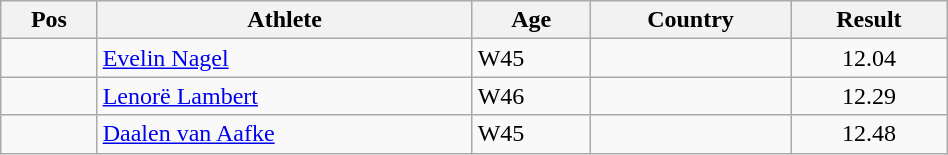<table class="wikitable"  style="text-align:center; width:50%;">
<tr>
<th>Pos</th>
<th>Athlete</th>
<th>Age</th>
<th>Country</th>
<th>Result</th>
</tr>
<tr>
<td align=center></td>
<td align=left><a href='#'>Evelin Nagel</a></td>
<td align=left>W45</td>
<td align=left></td>
<td>12.04</td>
</tr>
<tr>
<td align=center></td>
<td align=left><a href='#'>Lenorë Lambert</a></td>
<td align=left>W46</td>
<td align=left></td>
<td>12.29</td>
</tr>
<tr>
<td align=center></td>
<td align=left><a href='#'>Daalen van Aafke</a></td>
<td align=left>W45</td>
<td align=left></td>
<td>12.48</td>
</tr>
</table>
